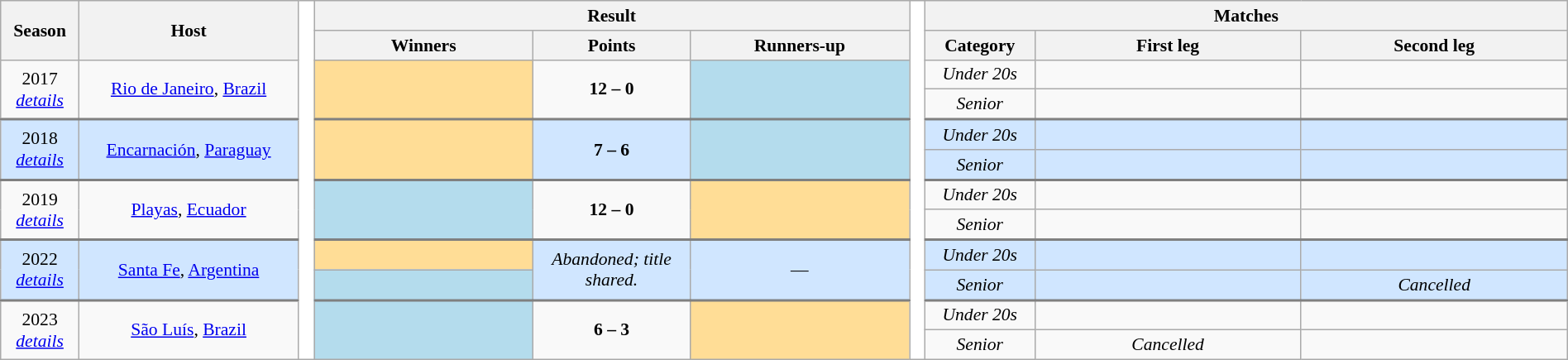<table class="wikitable" style="font-size: 90%; text-align: center; width: 100%;">
<tr>
<th rowspan="2" width="5%">Season</th>
<th rowspan="2" width="14%">Host</th>
<th rowspan="12" width="1%" style="background-color:#ffffff;"></th>
<th colspan="3">Result</th>
<th rowspan="12" width="1%" style="background-color:#ffffff;"></th>
<th colspan="3">Matches</th>
</tr>
<tr>
<th width="14%">Winners</th>
<th width="10%">Points</th>
<th width="14%">Runners-up</th>
<th width="7%">Category</th>
<th width=120>First leg</th>
<th width=120>Second leg</th>
</tr>
<tr>
<td rowspan=2>2017<br><em><a href='#'>details</a></em></td>
<td rowspan=2> <a href='#'>Rio de Janeiro</a>, <a href='#'>Brazil</a></td>
<td rowspan=2 bgcolor=#ffdd96><strong></strong></td>
<td rowspan=2><strong>12 – 0</strong></td>
<td rowspan=2 bgcolor=#b4dced></td>
<td><em>Under 20s</em></td>
<td> </td>
<td> </td>
</tr>
<tr>
<td><em>Senior</em></td>
<td> </td>
<td> </td>
</tr>
<tr style="background: #D0E6FF; border-top: 2px solid grey">
<td rowspan=2>2018<br><em><a href='#'>details</a></em></td>
<td rowspan=2> <a href='#'>Encarnación</a>, <a href='#'>Paraguay</a></td>
<td rowspan=2 bgcolor=#ffdd96><strong></strong></td>
<td rowspan=2><strong>7 – 6</strong></td>
<td rowspan=2 bgcolor=#b4dced></td>
<td><em>Under 20s</em></td>
<td> </td>
<td> </td>
</tr>
<tr style="background: #D0E6FF;">
<td><em>Senior</em></td>
<td> </td>
<td> </td>
</tr>
<tr style="border-top: 2px solid grey">
<td rowspan="2">2019<br><em><a href='#'>details</a></em></td>
<td rowspan="2"> <a href='#'>Playas</a>, <a href='#'>Ecuador</a></td>
<td rowspan=2 bgcolor=#b4dced><strong></strong></td>
<td rowspan=2><strong>12 – 0</strong></td>
<td rowspan=2 bgcolor=#ffdd96></td>
<td><em>Under 20s</em></td>
<td> </td>
<td> </td>
</tr>
<tr>
<td><em>Senior</em></td>
<td> </td>
<td> </td>
</tr>
<tr style="background: #D0E6FF; border-top: 2px solid grey">
<td rowspan="2">2022<br><em><a href='#'>details</a></em></td>
<td rowspan="2"> <a href='#'>Santa Fe</a>, <a href='#'>Argentina</a></td>
<td rowspan="1" bgcolor=#ffdd96><strong></strong></td>
<td rowspan="2"><em>Abandoned; title shared.</em></td>
<td rowspan="2">—</td>
<td><em>Under 20s</em></td>
<td> </td>
<td> </td>
</tr>
<tr style="background: #D0E6FF;">
<td rowspan="1" bgcolor=#b4dced><strong></strong></td>
<td><em>Senior</em></td>
<td> </td>
<td {{align><em>Cancelled</em></td>
</tr>
<tr style="border-top: 2px solid grey">
<td rowspan="2">2023<br><em><a href='#'>details</a></em></td>
<td rowspan="2"> <a href='#'>São Luís</a>, <a href='#'>Brazil</a></td>
<td rowspan=2 bgcolor=#b4dced><strong></strong></td>
<td rowspan=2><strong>6 – 3</strong></td>
<td rowspan=2 bgcolor=#ffdd96></td>
<td><em>Under 20s</em></td>
<td> </td>
<td> </td>
</tr>
<tr>
<td><em>Senior</em></td>
<td {{align><em>Cancelled</em></td>
<td> </td>
</tr>
</table>
